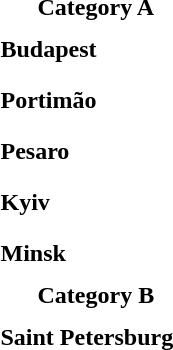<table>
<tr>
<td colspan="4" style="text-align:center;"><strong>Category A</strong></td>
</tr>
<tr>
<th scope=row style="text-align:left">Budapest </th>
<td style="height:30px;" font-size:95%"></td>
<td style="height:30px;" font-size:95%"></td>
<td style="height:30px;" font-size:95%"></td>
</tr>
<tr>
<th scope=row style="text-align:left">Portimão </th>
<td style="height:30px;" font-size:95%"></td>
<td style="height:30px;" font-size:95%"></td>
<td style="height:30px;" font-size:95%"></td>
</tr>
<tr>
<th scope=row style="text-align:left">Pesaro </th>
<td style="height:30px;" font-size:95%"></td>
<td style="height:30px;" font-size:95%"></td>
<td style="height:30px;" font-size:95%"></td>
</tr>
<tr>
<th scope=row style="text-align:left">Kyiv </th>
<td style="height:30px;" font-size:95%"></td>
<td style="height:30px;" font-size:95%"></td>
<td style="height:30px;" font-size:95%"></td>
</tr>
<tr>
<th scope=row style="text-align:left">Minsk </th>
<td style="height:30px;" font-size:95%"></td>
<td style="height:30px;" font-size:95%"></td>
<td style="height:30px;" font-size:95%"></td>
</tr>
<tr>
<td colspan="4" style="text-align:center;"><strong>Category B</strong></td>
</tr>
<tr>
<th scope=row style="text-align:left">Saint Petersburg </th>
<td style="height:30px;" font-size:95%"></td>
<td style="height:30px;" font-size:95%"></td>
<td style="height:30px;" font-size:95%"></td>
</tr>
</table>
